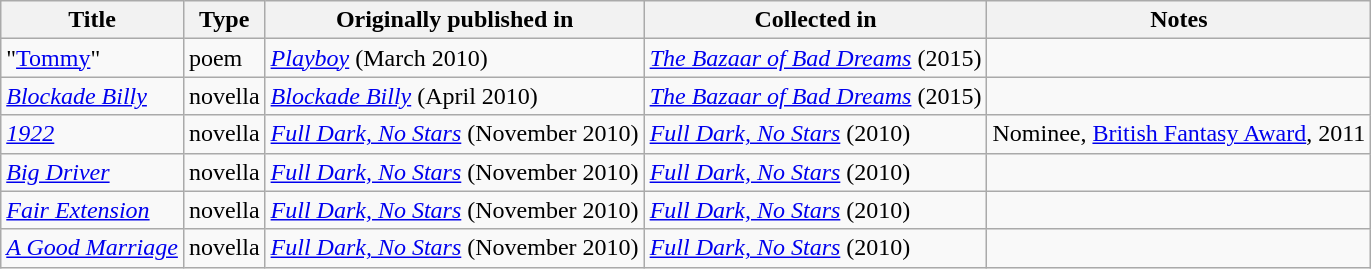<table class="wikitable">
<tr>
<th>Title</th>
<th>Type</th>
<th>Originally published in</th>
<th>Collected in</th>
<th>Notes</th>
</tr>
<tr>
<td>"<a href='#'>Tommy</a>"</td>
<td>poem</td>
<td><em><a href='#'>Playboy</a></em> (March 2010)</td>
<td><em><a href='#'>The Bazaar of Bad Dreams</a></em> (2015)</td>
<td></td>
</tr>
<tr>
<td><em><a href='#'>Blockade Billy</a></em></td>
<td>novella</td>
<td><em><a href='#'>Blockade Billy</a></em> (April 2010)</td>
<td><em><a href='#'>The Bazaar of Bad Dreams</a></em> (2015)</td>
<td></td>
</tr>
<tr>
<td><em><a href='#'>1922</a></em></td>
<td>novella</td>
<td><em><a href='#'>Full Dark, No Stars</a></em> (November 2010)</td>
<td><em><a href='#'>Full Dark, No Stars</a></em> (2010)</td>
<td>Nominee, <a href='#'>British Fantasy Award</a>, 2011</td>
</tr>
<tr>
<td><em><a href='#'>Big Driver</a></em></td>
<td>novella</td>
<td><em><a href='#'>Full Dark, No Stars</a></em> (November 2010)</td>
<td><em><a href='#'>Full Dark, No Stars</a></em> (2010)</td>
<td></td>
</tr>
<tr>
<td><em><a href='#'>Fair Extension</a></em></td>
<td>novella</td>
<td><em><a href='#'>Full Dark, No Stars</a></em> (November 2010)</td>
<td><em><a href='#'>Full Dark, No Stars</a></em> (2010)</td>
<td></td>
</tr>
<tr>
<td><em><a href='#'>A Good Marriage</a></em></td>
<td>novella</td>
<td><em><a href='#'>Full Dark, No Stars</a></em> (November 2010)</td>
<td><em><a href='#'>Full Dark, No Stars</a></em> (2010)</td>
<td></td>
</tr>
</table>
